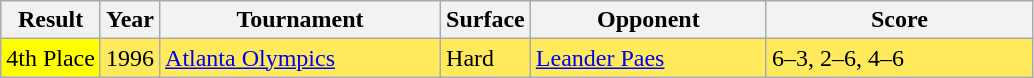<table class="sortable wikitable">
<tr>
<th>Result</th>
<th>Year</th>
<th style="width:180px">Tournament</th>
<th style="width:50px">Surface</th>
<th style="width:150px">Opponent</th>
<th style="width:170px" class="unsortable">Score</th>
</tr>
<tr bgcolor=FFEA5C>
<td bgcolor=yellow>4th Place</td>
<td>1996</td>
<td><a href='#'>Atlanta Olympics</a></td>
<td>Hard</td>
<td> <a href='#'>Leander Paes</a></td>
<td>6–3, 2–6, 4–6</td>
</tr>
</table>
